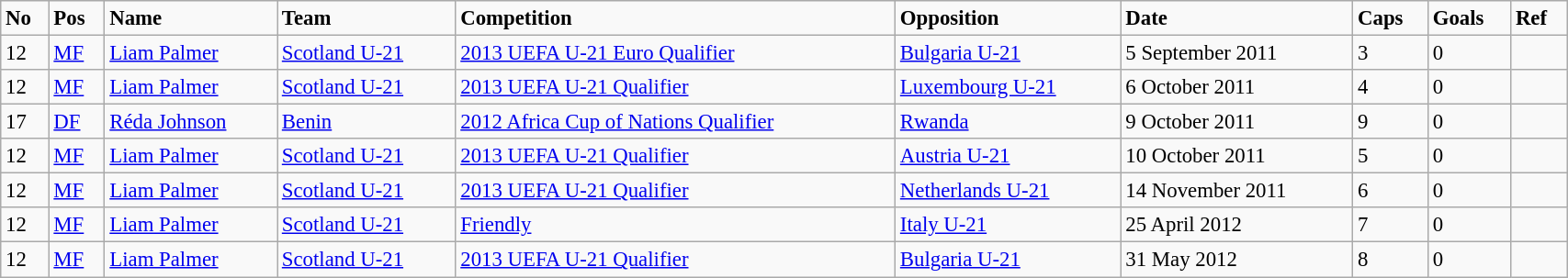<table class="wikitable" style="width:90%; text-align:center; font-size:95%; text-align:left;">
<tr>
<td><strong>No</strong></td>
<td><strong>Pos</strong></td>
<td><strong>Name</strong></td>
<td><strong>Team</strong></td>
<td><strong>Competition</strong></td>
<td><strong>Opposition</strong></td>
<td><strong>Date</strong></td>
<td><strong>Caps</strong></td>
<td><strong>Goals</strong></td>
<td><strong>Ref</strong></td>
</tr>
<tr>
<td>12</td>
<td><a href='#'>MF</a></td>
<td><a href='#'>Liam Palmer</a></td>
<td> <a href='#'>Scotland U-21</a></td>
<td><a href='#'>2013 UEFA U-21 Euro Qualifier</a></td>
<td><a href='#'>Bulgaria U-21</a></td>
<td>5 September 2011</td>
<td>3</td>
<td>0</td>
<td></td>
</tr>
<tr>
<td>12</td>
<td><a href='#'>MF</a></td>
<td><a href='#'>Liam Palmer</a></td>
<td> <a href='#'>Scotland U-21</a></td>
<td><a href='#'>2013 UEFA U-21 Qualifier</a></td>
<td><a href='#'>Luxembourg U-21</a></td>
<td>6 October 2011</td>
<td>4</td>
<td>0</td>
<td></td>
</tr>
<tr>
<td>17</td>
<td><a href='#'>DF</a></td>
<td><a href='#'>Réda Johnson</a></td>
<td> <a href='#'>Benin</a></td>
<td><a href='#'>2012 Africa Cup of Nations Qualifier</a></td>
<td><a href='#'>Rwanda</a></td>
<td>9 October 2011</td>
<td>9</td>
<td>0</td>
<td></td>
</tr>
<tr>
<td>12</td>
<td><a href='#'>MF</a></td>
<td><a href='#'>Liam Palmer</a></td>
<td> <a href='#'>Scotland U-21</a></td>
<td><a href='#'>2013 UEFA U-21 Qualifier</a></td>
<td><a href='#'>Austria U-21</a></td>
<td>10 October 2011</td>
<td>5</td>
<td>0</td>
<td></td>
</tr>
<tr>
<td>12</td>
<td><a href='#'>MF</a></td>
<td><a href='#'>Liam Palmer</a></td>
<td> <a href='#'>Scotland U-21</a></td>
<td><a href='#'>2013 UEFA U-21 Qualifier</a></td>
<td><a href='#'>Netherlands U-21</a></td>
<td>14 November 2011</td>
<td>6</td>
<td>0</td>
<td></td>
</tr>
<tr>
<td>12</td>
<td><a href='#'>MF</a></td>
<td><a href='#'>Liam Palmer</a></td>
<td><a href='#'>Scotland U-21</a></td>
<td><a href='#'>Friendly</a></td>
<td><a href='#'>Italy U-21</a></td>
<td>25 April 2012</td>
<td>7</td>
<td>0</td>
<td></td>
</tr>
<tr>
<td>12</td>
<td><a href='#'>MF</a></td>
<td><a href='#'>Liam Palmer</a></td>
<td> <a href='#'>Scotland U-21</a></td>
<td><a href='#'>2013 UEFA U-21 Qualifier</a></td>
<td><a href='#'>Bulgaria U-21</a></td>
<td>31 May 2012</td>
<td>8</td>
<td>0</td>
<td></td>
</tr>
</table>
